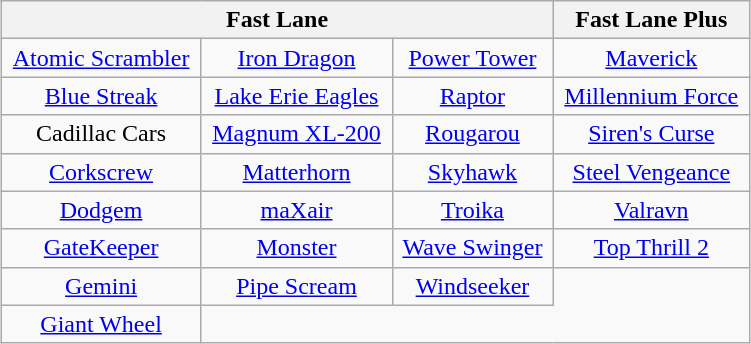<table class="wikitable" style="margin-left: 75px; width:500px; text-align: center">
<tr>
<th colspan="3">Fast Lane</th>
<th>Fast Lane Plus</th>
</tr>
<tr>
<td><a href='#'>Atomic Scrambler</a></td>
<td><a href='#'>Iron Dragon</a></td>
<td><a href='#'>Power Tower</a></td>
<td><a href='#'>Maverick</a></td>
</tr>
<tr>
<td><a href='#'>Blue Streak</a></td>
<td><a href='#'>Lake Erie Eagles</a></td>
<td><a href='#'>Raptor</a></td>
<td><a href='#'>Millennium Force</a></td>
</tr>
<tr>
<td>Cadillac Cars</td>
<td><a href='#'>Magnum XL-200</a></td>
<td><a href='#'>Rougarou</a></td>
<td><a href='#'>Siren's Curse</a></td>
</tr>
<tr>
<td><a href='#'>Corkscrew</a></td>
<td><a href='#'>Matterhorn</a></td>
<td><a href='#'>Skyhawk</a></td>
<td><a href='#'>Steel Vengeance</a></td>
</tr>
<tr>
<td><a href='#'>Dodgem</a></td>
<td><a href='#'>maXair</a></td>
<td><a href='#'>Troika</a></td>
<td><a href='#'>Valravn</a></td>
</tr>
<tr>
<td><a href='#'>GateKeeper</a></td>
<td><a href='#'>Monster</a></td>
<td><a href='#'>Wave Swinger</a></td>
<td><a href='#'>Top Thrill 2</a></td>
</tr>
<tr>
<td><a href='#'>Gemini</a></td>
<td><a href='#'>Pipe Scream</a></td>
<td><a href='#'>Windseeker</a></td>
</tr>
<tr>
<td><a href='#'>Giant Wheel</a></td>
</tr>
</table>
